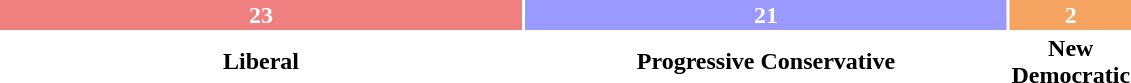<table style="width:60%; text-align:center;">
<tr style="color:white;">
<td style="background:#F08080; width:50.00%;"><strong>23</strong></td>
<td style="background:#9999FF; width:45.65%;"><strong>21</strong></td>
<td style="background:#F4A460; width:4.35%;"><strong>2</strong></td>
</tr>
<tr>
<td><span><strong>Liberal</strong></span></td>
<td><span><strong>Progressive Conservative</strong></span></td>
<td><span><strong>New Democratic</strong></span></td>
</tr>
</table>
